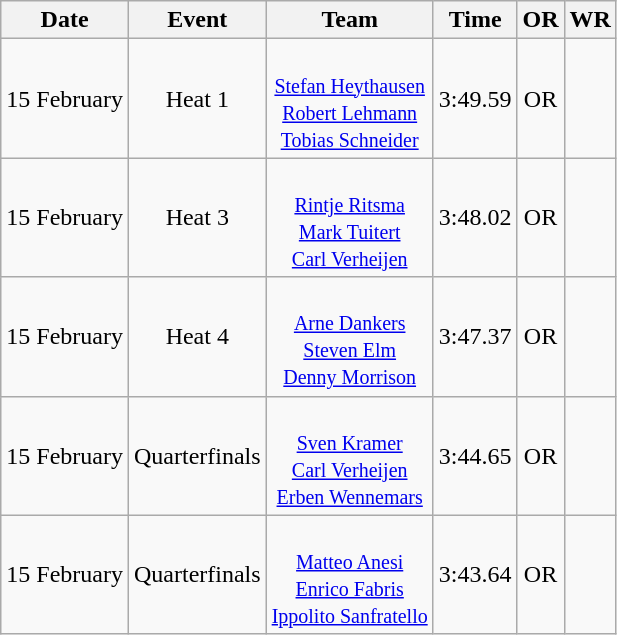<table class="wikitable" style="text-align:center">
<tr>
<th>Date</th>
<th>Event</th>
<th>Team</th>
<th>Time</th>
<th>OR</th>
<th>WR</th>
</tr>
<tr>
<td>15 February</td>
<td>Heat 1</td>
<td><small><br> <a href='#'>Stefan Heythausen</a><br><a href='#'>Robert Lehmann</a><br><a href='#'>Tobias Schneider</a></small></td>
<td>3:49.59</td>
<td>OR</td>
<td></td>
</tr>
<tr>
<td>15 February</td>
<td>Heat 3</td>
<td><small><br> <a href='#'>Rintje Ritsma</a><br><a href='#'>Mark Tuitert</a><br><a href='#'>Carl Verheijen</a></small></td>
<td>3:48.02</td>
<td>OR</td>
<td></td>
</tr>
<tr>
<td>15 February</td>
<td>Heat 4</td>
<td><small><br> <a href='#'>Arne Dankers</a><br><a href='#'>Steven Elm</a><br><a href='#'>Denny Morrison</a></small></td>
<td>3:47.37</td>
<td>OR</td>
<td></td>
</tr>
<tr>
<td>15 February</td>
<td>Quarterfinals</td>
<td><small><br> <a href='#'>Sven Kramer</a><br><a href='#'>Carl Verheijen</a><br><a href='#'>Erben Wennemars</a></small></td>
<td>3:44.65</td>
<td>OR</td>
<td></td>
</tr>
<tr>
<td>15 February</td>
<td>Quarterfinals</td>
<td><small><br> <a href='#'>Matteo Anesi</a><br><a href='#'>Enrico Fabris</a><br><a href='#'>Ippolito Sanfratello</a></small></td>
<td>3:43.64</td>
<td>OR</td>
<td></td>
</tr>
</table>
